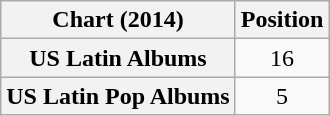<table class="wikitable sortable plainrowheaders">
<tr>
<th scope="col">Chart (2014)</th>
<th scope="col">Position</th>
</tr>
<tr>
<th scope="row">US Latin Albums</th>
<td style="text-align:center;">16</td>
</tr>
<tr>
<th scope="row">US Latin Pop Albums</th>
<td style="text-align:center;">5</td>
</tr>
</table>
